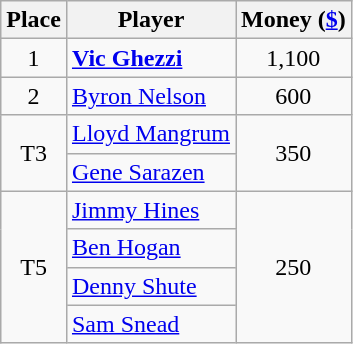<table class=wikitable>
<tr>
<th>Place</th>
<th>Player</th>
<th>Money (<a href='#'>$</a>)</th>
</tr>
<tr>
<td align=center>1</td>
<td> <strong><a href='#'>Vic Ghezzi</a></strong></td>
<td align=center>1,100</td>
</tr>
<tr>
<td align=center>2</td>
<td> <a href='#'>Byron Nelson</a></td>
<td align=center>600</td>
</tr>
<tr>
<td align=center rowspan=2>T3</td>
<td> <a href='#'>Lloyd Mangrum</a></td>
<td align=center rowspan=2>350</td>
</tr>
<tr>
<td> <a href='#'>Gene Sarazen</a></td>
</tr>
<tr>
<td align=center rowspan=4>T5</td>
<td> <a href='#'>Jimmy Hines</a></td>
<td align=center rowspan=4>250</td>
</tr>
<tr>
<td> <a href='#'>Ben Hogan</a></td>
</tr>
<tr>
<td> <a href='#'>Denny Shute</a></td>
</tr>
<tr>
<td> <a href='#'>Sam Snead</a></td>
</tr>
</table>
